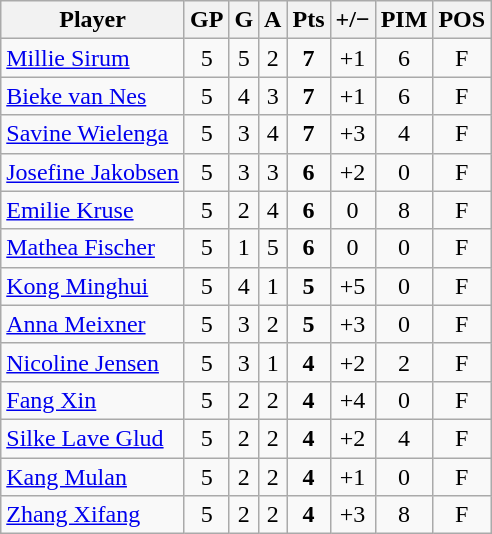<table class="wikitable sortable" style="text-align:center;">
<tr>
<th>Player</th>
<th>GP</th>
<th>G</th>
<th>A</th>
<th>Pts</th>
<th>+/−</th>
<th>PIM</th>
<th>POS</th>
</tr>
<tr>
<td style="text-align:left;"> <a href='#'>Millie Sirum</a></td>
<td>5</td>
<td>5</td>
<td>2</td>
<td><strong>7</strong></td>
<td>+1</td>
<td>6</td>
<td>F</td>
</tr>
<tr>
<td style="text-align:left;"> <a href='#'>Bieke van Nes</a></td>
<td>5</td>
<td>4</td>
<td>3</td>
<td><strong>7</strong></td>
<td>+1</td>
<td>6</td>
<td>F</td>
</tr>
<tr>
<td style="text-align:left;"> <a href='#'>Savine Wielenga</a></td>
<td>5</td>
<td>3</td>
<td>4</td>
<td><strong>7</strong></td>
<td>+3</td>
<td>4</td>
<td>F</td>
</tr>
<tr>
<td style="text-align:left;"> <a href='#'>Josefine Jakobsen</a></td>
<td>5</td>
<td>3</td>
<td>3</td>
<td><strong>6</strong></td>
<td>+2</td>
<td>0</td>
<td>F</td>
</tr>
<tr>
<td style="text-align:left;"> <a href='#'>Emilie Kruse</a></td>
<td>5</td>
<td>2</td>
<td>4</td>
<td><strong>6</strong></td>
<td>0</td>
<td>8</td>
<td>F</td>
</tr>
<tr>
<td style="text-align:left;"> <a href='#'>Mathea Fischer</a></td>
<td>5</td>
<td>1</td>
<td>5</td>
<td><strong>6</strong></td>
<td>0</td>
<td>0</td>
<td>F</td>
</tr>
<tr>
<td style="text-align:left;"> <a href='#'>Kong Minghui</a></td>
<td>5</td>
<td>4</td>
<td>1</td>
<td><strong>5</strong></td>
<td>+5</td>
<td>0</td>
<td>F</td>
</tr>
<tr>
<td style="text-align:left;"> <a href='#'>Anna Meixner</a></td>
<td>5</td>
<td>3</td>
<td>2</td>
<td><strong>5</strong></td>
<td>+3</td>
<td>0</td>
<td>F</td>
</tr>
<tr>
<td style="text-align:left;"> <a href='#'>Nicoline Jensen</a></td>
<td>5</td>
<td>3</td>
<td>1</td>
<td><strong>4</strong></td>
<td>+2</td>
<td>2</td>
<td>F</td>
</tr>
<tr>
<td style="text-align:left;"> <a href='#'>Fang Xin</a></td>
<td>5</td>
<td>2</td>
<td>2</td>
<td><strong>4</strong></td>
<td>+4</td>
<td>0</td>
<td>F</td>
</tr>
<tr>
<td style="text-align:left;"> <a href='#'>Silke Lave Glud</a></td>
<td>5</td>
<td>2</td>
<td>2</td>
<td><strong>4</strong></td>
<td>+2</td>
<td>4</td>
<td>F</td>
</tr>
<tr>
<td style="text-align:left;"> <a href='#'>Kang Mulan</a></td>
<td>5</td>
<td>2</td>
<td>2</td>
<td><strong>4</strong></td>
<td>+1</td>
<td>0</td>
<td>F</td>
</tr>
<tr>
<td style="text-align:left;"> <a href='#'>Zhang Xifang</a></td>
<td>5</td>
<td>2</td>
<td>2</td>
<td><strong>4</strong></td>
<td>+3</td>
<td>8</td>
<td>F</td>
</tr>
</table>
